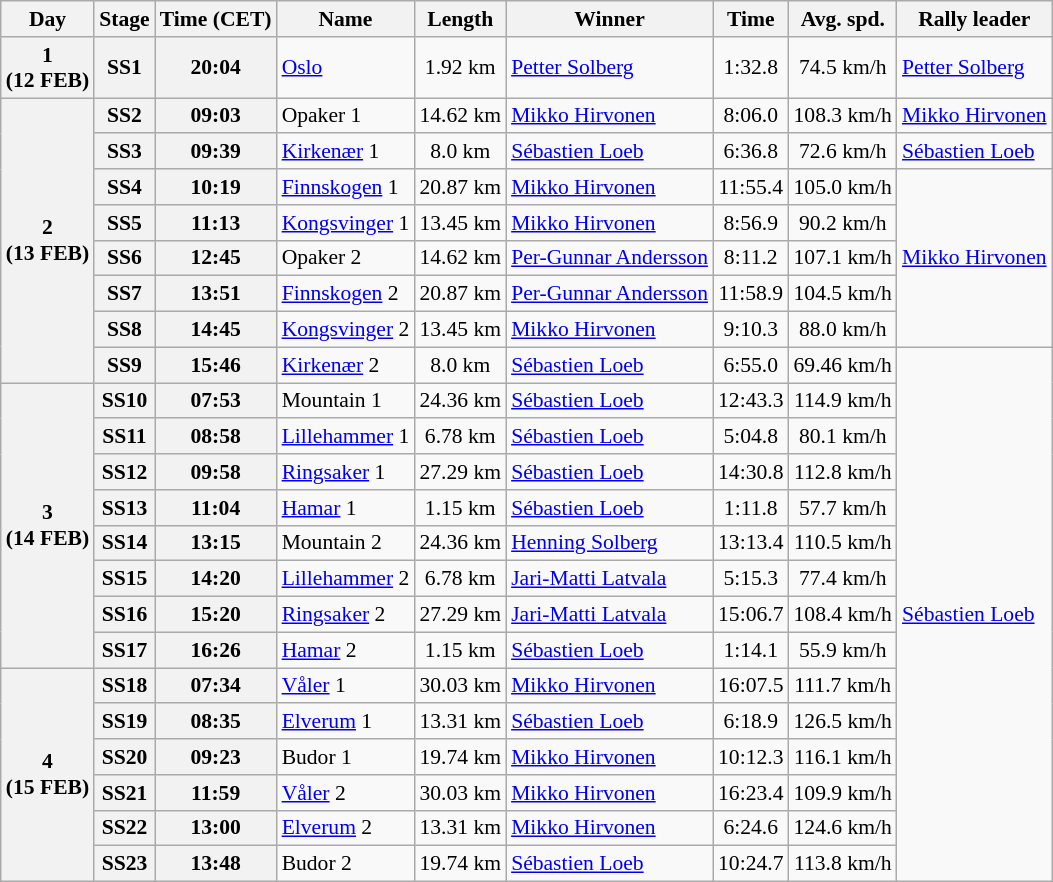<table class="wikitable" style="text-align: center; font-size: 90%; max-width: 950px;">
<tr>
<th>Day</th>
<th>Stage</th>
<th>Time (CET)</th>
<th>Name</th>
<th>Length</th>
<th>Winner</th>
<th>Time</th>
<th>Avg. spd.</th>
<th>Rally leader</th>
</tr>
<tr>
<th>1<br>(12 FEB)</th>
<th>SS1</th>
<th>20:04</th>
<td align=left><a href='#'>Oslo</a></td>
<td>1.92 km</td>
<td align=left> <a href='#'>Petter Solberg</a></td>
<td>1:32.8</td>
<td>74.5 km/h</td>
<td align=left> <a href='#'>Petter Solberg</a></td>
</tr>
<tr>
<th rowspan=8>2<br>(13 FEB)</th>
<th>SS2</th>
<th>09:03</th>
<td align=left>Opaker 1</td>
<td>14.62 km</td>
<td align=left> <a href='#'>Mikko Hirvonen</a></td>
<td>8:06.0</td>
<td>108.3 km/h</td>
<td align=left> <a href='#'>Mikko Hirvonen</a></td>
</tr>
<tr>
<th>SS3</th>
<th>09:39</th>
<td align=left><a href='#'>Kirkenær</a> 1</td>
<td>8.0 km</td>
<td align=left> <a href='#'>Sébastien Loeb</a></td>
<td>6:36.8</td>
<td>72.6 km/h</td>
<td align=left> <a href='#'>Sébastien Loeb</a></td>
</tr>
<tr>
<th>SS4</th>
<th>10:19</th>
<td align=left><a href='#'>Finnskogen</a> 1</td>
<td>20.87 km</td>
<td align=left> <a href='#'>Mikko Hirvonen</a></td>
<td>11:55.4</td>
<td>105.0 km/h</td>
<td rowspan=5 align=left> <a href='#'>Mikko Hirvonen</a></td>
</tr>
<tr>
<th>SS5</th>
<th>11:13</th>
<td align=left><a href='#'>Kongsvinger</a> 1</td>
<td>13.45 km</td>
<td align=left> <a href='#'>Mikko Hirvonen</a></td>
<td>8:56.9</td>
<td>90.2 km/h</td>
</tr>
<tr>
<th>SS6</th>
<th>12:45</th>
<td align=left>Opaker 2</td>
<td>14.62 km</td>
<td align=left> <a href='#'>Per-Gunnar Andersson</a></td>
<td>8:11.2</td>
<td>107.1 km/h</td>
</tr>
<tr>
<th>SS7</th>
<th>13:51</th>
<td align=left><a href='#'>Finnskogen</a> 2</td>
<td>20.87 km</td>
<td align=left> <a href='#'>Per-Gunnar Andersson</a></td>
<td>11:58.9</td>
<td>104.5 km/h</td>
</tr>
<tr>
<th>SS8</th>
<th>14:45</th>
<td align=left><a href='#'>Kongsvinger</a> 2</td>
<td>13.45 km</td>
<td align=left> <a href='#'>Mikko Hirvonen</a></td>
<td>9:10.3</td>
<td>88.0 km/h</td>
</tr>
<tr>
<th>SS9</th>
<th>15:46</th>
<td align=left><a href='#'>Kirkenær</a> 2</td>
<td>8.0 km</td>
<td align=left> <a href='#'>Sébastien Loeb</a></td>
<td>6:55.0</td>
<td>69.46 km/h</td>
<td rowspan=15 align=left> <a href='#'>Sébastien Loeb</a></td>
</tr>
<tr>
<th rowspan=8>3<br>(14 FEB)</th>
<th>SS10</th>
<th>07:53</th>
<td align=left>Mountain 1</td>
<td>24.36 km</td>
<td align=left> <a href='#'>Sébastien Loeb</a></td>
<td>12:43.3</td>
<td>114.9 km/h</td>
</tr>
<tr>
<th>SS11</th>
<th>08:58</th>
<td align=left><a href='#'>Lillehammer</a> 1</td>
<td>6.78 km</td>
<td align=left> <a href='#'>Sébastien Loeb</a></td>
<td>5:04.8</td>
<td>80.1 km/h</td>
</tr>
<tr>
<th>SS12</th>
<th>09:58</th>
<td align=left><a href='#'>Ringsaker</a> 1</td>
<td>27.29 km</td>
<td align=left> <a href='#'>Sébastien Loeb</a></td>
<td>14:30.8</td>
<td>112.8 km/h</td>
</tr>
<tr>
<th>SS13</th>
<th>11:04</th>
<td align=left><a href='#'>Hamar</a> 1</td>
<td>1.15 km</td>
<td align=left> <a href='#'>Sébastien Loeb</a></td>
<td>1:11.8</td>
<td>57.7 km/h</td>
</tr>
<tr>
<th>SS14</th>
<th>13:15</th>
<td align=left>Mountain 2</td>
<td>24.36 km</td>
<td align=left> <a href='#'>Henning Solberg</a></td>
<td>13:13.4</td>
<td>110.5 km/h</td>
</tr>
<tr>
<th>SS15</th>
<th>14:20</th>
<td align=left><a href='#'>Lillehammer</a> 2</td>
<td>6.78 km</td>
<td align=left> <a href='#'>Jari-Matti Latvala</a></td>
<td>5:15.3</td>
<td>77.4 km/h</td>
</tr>
<tr>
<th>SS16</th>
<th>15:20</th>
<td align=left><a href='#'>Ringsaker</a> 2</td>
<td>27.29 km</td>
<td align=left> <a href='#'>Jari-Matti Latvala</a></td>
<td>15:06.7</td>
<td>108.4 km/h</td>
</tr>
<tr>
<th>SS17</th>
<th>16:26</th>
<td align=left><a href='#'>Hamar</a> 2</td>
<td>1.15 km</td>
<td align=left> <a href='#'>Sébastien Loeb</a></td>
<td>1:14.1</td>
<td>55.9 km/h</td>
</tr>
<tr>
<th rowspan=6>4<br>(15 FEB)</th>
<th>SS18</th>
<th>07:34</th>
<td align=left><a href='#'>Våler</a> 1</td>
<td>30.03 km</td>
<td align=left> <a href='#'>Mikko Hirvonen</a></td>
<td>16:07.5</td>
<td>111.7 km/h</td>
</tr>
<tr>
<th>SS19</th>
<th>08:35</th>
<td align=left><a href='#'>Elverum</a> 1</td>
<td>13.31 km</td>
<td align=left> <a href='#'>Sébastien Loeb</a></td>
<td>6:18.9</td>
<td>126.5 km/h</td>
</tr>
<tr>
<th>SS20</th>
<th>09:23</th>
<td align=left>Budor 1</td>
<td>19.74 km</td>
<td align=left> <a href='#'>Mikko Hirvonen</a></td>
<td>10:12.3</td>
<td>116.1 km/h</td>
</tr>
<tr>
<th>SS21</th>
<th>11:59</th>
<td align=left><a href='#'>Våler</a> 2</td>
<td>30.03 km</td>
<td align=left> <a href='#'>Mikko Hirvonen</a></td>
<td>16:23.4</td>
<td>109.9 km/h</td>
</tr>
<tr>
<th>SS22</th>
<th>13:00</th>
<td align=left><a href='#'>Elverum</a> 2</td>
<td>13.31 km</td>
<td align=left> <a href='#'>Mikko Hirvonen</a></td>
<td>6:24.6</td>
<td>124.6 km/h</td>
</tr>
<tr>
<th>SS23</th>
<th>13:48</th>
<td align=left>Budor 2</td>
<td>19.74 km</td>
<td align=left> <a href='#'>Sébastien Loeb</a></td>
<td>10:24.7</td>
<td>113.8 km/h</td>
</tr>
</table>
